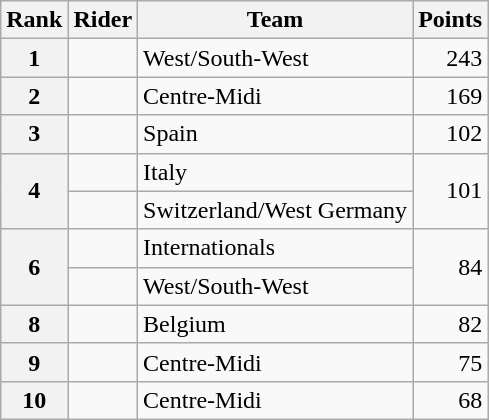<table class="wikitable">
<tr>
<th scope="col">Rank</th>
<th scope="col">Rider</th>
<th scope="col">Team</th>
<th scope="col">Points</th>
</tr>
<tr>
<th scope="row">1</th>
<td></td>
<td>West/South-West</td>
<td style="text-align:right;">243</td>
</tr>
<tr>
<th scope="row">2</th>
<td></td>
<td>Centre-Midi</td>
<td style="text-align:right;">169</td>
</tr>
<tr>
<th scope="row">3</th>
<td></td>
<td>Spain</td>
<td style="text-align:right;">102</td>
</tr>
<tr>
<th scope="row" rowspan="2">4</th>
<td></td>
<td>Italy</td>
<td style="text-align:right;" rowspan="2">101</td>
</tr>
<tr>
<td></td>
<td>Switzerland/West Germany</td>
</tr>
<tr>
<th scope="row" rowspan="2">6</th>
<td></td>
<td>Internationals</td>
<td style="text-align:right;" rowspan="2">84</td>
</tr>
<tr>
<td></td>
<td>West/South-West</td>
</tr>
<tr>
<th scope="row">8</th>
<td></td>
<td>Belgium</td>
<td style="text-align:right;">82</td>
</tr>
<tr>
<th scope="row">9</th>
<td></td>
<td>Centre-Midi</td>
<td style="text-align:right;">75</td>
</tr>
<tr>
<th scope="row">10</th>
<td></td>
<td>Centre-Midi</td>
<td style="text-align:right;">68</td>
</tr>
</table>
